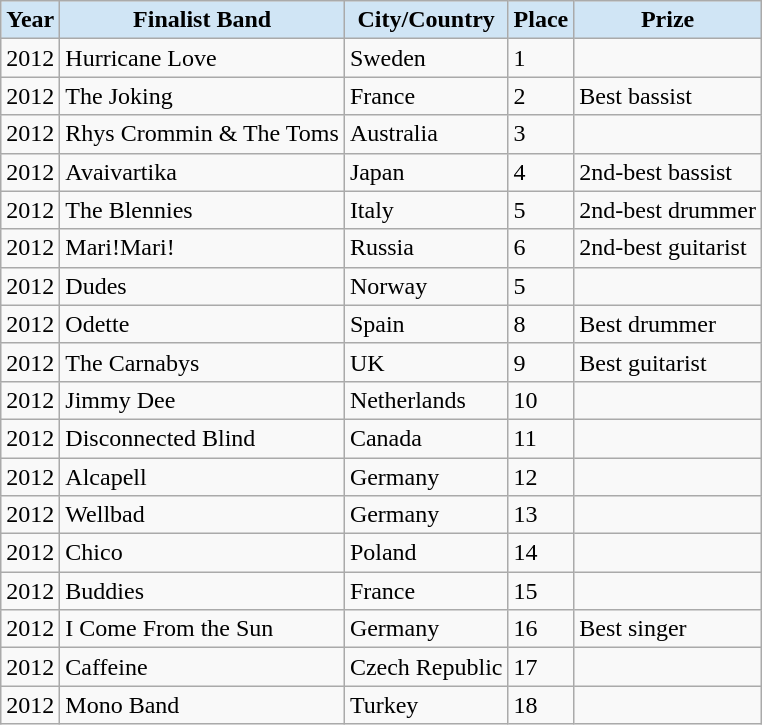<table class="wikitable collapsible">
<tr>
<th style="background:#d0e5f5">Year</th>
<th style="background:#d0e5f5">Finalist Band</th>
<th style="background:#d0e5f5">City/Country</th>
<th style="background:#d0e5f5">Place</th>
<th style="background:#d0e5f5">Prize</th>
</tr>
<tr>
<td>2012</td>
<td>Hurricane Love</td>
<td>Sweden</td>
<td>1</td>
<td></td>
</tr>
<tr>
<td>2012</td>
<td>The Joking</td>
<td>France</td>
<td>2</td>
<td>Best bassist</td>
</tr>
<tr>
<td>2012</td>
<td>Rhys Crommin & The Toms</td>
<td>Australia</td>
<td>3</td>
<td></td>
</tr>
<tr>
<td>2012</td>
<td>Avaivartika</td>
<td>Japan</td>
<td>4</td>
<td>2nd-best bassist</td>
</tr>
<tr>
<td>2012</td>
<td>The Blennies</td>
<td>Italy</td>
<td>5</td>
<td>2nd-best drummer</td>
</tr>
<tr>
<td>2012</td>
<td>Mari!Mari!</td>
<td>Russia</td>
<td>6</td>
<td>2nd-best guitarist</td>
</tr>
<tr>
<td>2012</td>
<td>Dudes</td>
<td>Norway</td>
<td>5</td>
<td></td>
</tr>
<tr>
<td>2012</td>
<td>Odette</td>
<td>Spain</td>
<td>8</td>
<td>Best drummer</td>
</tr>
<tr>
<td>2012</td>
<td>The Carnabys</td>
<td>UK</td>
<td>9</td>
<td>Best guitarist</td>
</tr>
<tr>
<td>2012</td>
<td>Jimmy Dee</td>
<td>Netherlands</td>
<td>10</td>
<td></td>
</tr>
<tr>
<td>2012</td>
<td>Disconnected Blind</td>
<td>Canada</td>
<td>11</td>
<td></td>
</tr>
<tr>
<td>2012</td>
<td>Alcapell</td>
<td>Germany</td>
<td>12</td>
<td></td>
</tr>
<tr>
<td>2012</td>
<td>Wellbad</td>
<td>Germany</td>
<td>13</td>
<td></td>
</tr>
<tr>
<td>2012</td>
<td>Chico</td>
<td>Poland</td>
<td>14</td>
<td></td>
</tr>
<tr>
<td>2012</td>
<td>Buddies</td>
<td>France</td>
<td>15</td>
<td></td>
</tr>
<tr>
<td>2012</td>
<td>I Come From the Sun</td>
<td>Germany</td>
<td>16</td>
<td>Best singer</td>
</tr>
<tr>
<td>2012</td>
<td>Caffeine</td>
<td>Czech Republic</td>
<td>17</td>
<td></td>
</tr>
<tr>
<td>2012</td>
<td>Mono Band</td>
<td>Turkey</td>
<td>18</td>
<td></td>
</tr>
</table>
